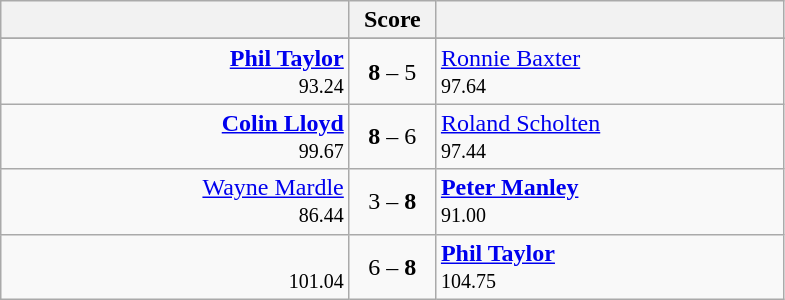<table class=wikitable style="text-align:center">
<tr>
<th width=225></th>
<th width=50>Score</th>
<th width=225></th>
</tr>
<tr align=center>
</tr>
<tr align=left>
<td align=right><strong><a href='#'>Phil Taylor</a></strong> <br> <small><span>93.24</span></small></td>
<td align=center><strong>8</strong> – 5</td>
<td> <a href='#'>Ronnie Baxter</a><br> <small><span>97.64</span></small></td>
</tr>
<tr align=left>
<td align=right><strong><a href='#'>Colin Lloyd</a></strong> <br> <small><span>99.67</span></small></td>
<td align=center><strong>8</strong> – 6</td>
<td> <a href='#'>Roland Scholten</a><br> <small><span>97.44</span></small></td>
</tr>
<tr align=left>
<td align=right><a href='#'>Wayne Mardle</a> <br> <small><span>86.44</span></small></td>
<td align=center>3 – <strong>8</strong></td>
<td> <strong><a href='#'>Peter Manley</a></strong><br> <small><span>91.00</span></small></td>
</tr>
<tr align=left>
<td align=right><br> <small><span>101.04</span></small></td>
<td align=center>6 – <strong>8</strong></td>
<td> <strong><a href='#'>Phil Taylor</a></strong><br> <small><span>104.75</span></small></td>
</tr>
</table>
